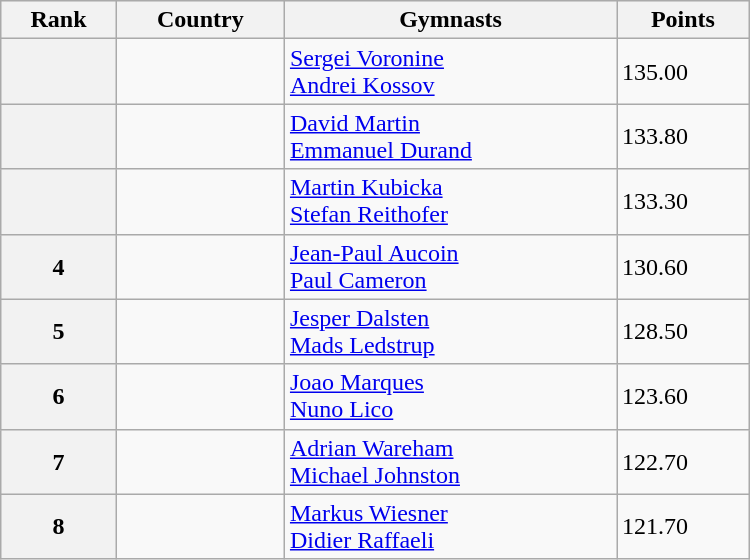<table class="wikitable" width=500>
<tr bgcolor="#efefef">
<th>Rank</th>
<th>Country</th>
<th>Gymnasts</th>
<th>Points</th>
</tr>
<tr>
<th></th>
<td></td>
<td><a href='#'>Sergei Voronine</a> <br> <a href='#'>Andrei Kossov</a></td>
<td>135.00</td>
</tr>
<tr>
<th></th>
<td></td>
<td><a href='#'>David Martin</a> <br> <a href='#'>Emmanuel Durand</a></td>
<td>133.80</td>
</tr>
<tr>
<th></th>
<td></td>
<td><a href='#'>Martin Kubicka</a> <br> <a href='#'>Stefan Reithofer</a></td>
<td>133.30</td>
</tr>
<tr>
<th>4</th>
<td></td>
<td><a href='#'>Jean-Paul Aucoin</a> <br> <a href='#'>Paul Cameron</a></td>
<td>130.60</td>
</tr>
<tr>
<th>5</th>
<td></td>
<td><a href='#'>Jesper Dalsten</a> <br> <a href='#'>Mads Ledstrup</a></td>
<td>128.50</td>
</tr>
<tr>
<th>6</th>
<td></td>
<td><a href='#'>Joao Marques</a> <br> <a href='#'>Nuno Lico</a></td>
<td>123.60</td>
</tr>
<tr>
<th>7</th>
<td></td>
<td><a href='#'>Adrian Wareham</a> <br> <a href='#'>Michael Johnston</a></td>
<td>122.70</td>
</tr>
<tr>
<th>8</th>
<td></td>
<td><a href='#'>Markus Wiesner</a> <br> <a href='#'>Didier Raffaeli</a></td>
<td>121.70</td>
</tr>
</table>
